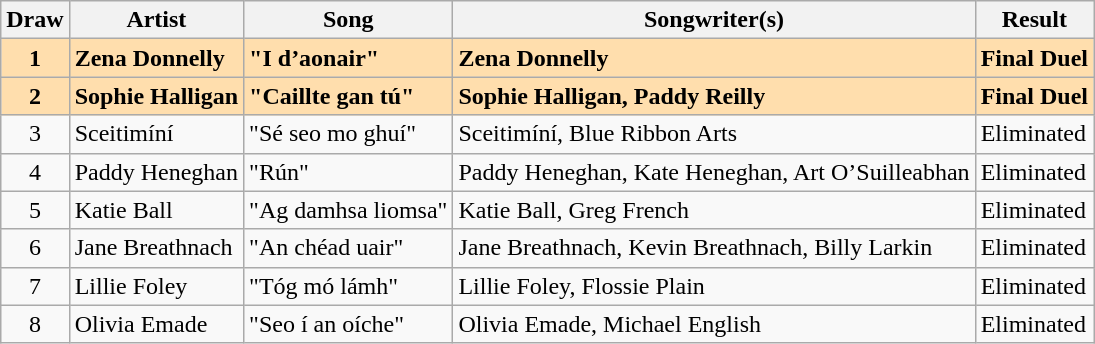<table class="sortable wikitable">
<tr>
<th>Draw</th>
<th>Artist</th>
<th>Song</th>
<th>Songwriter(s)</th>
<th>Result</th>
</tr>
<tr style="font-weight:bold; background:#FFDEAD;">
<td align=center>1</td>
<td>Zena Donnelly</td>
<td>"I d’aonair"</td>
<td>Zena Donnelly</td>
<td>Final Duel</td>
</tr>
<tr style="font-weight:bold; background:#FFDEAD;">
<td align=center>2</td>
<td>Sophie Halligan</td>
<td>"Caillte gan tú"</td>
<td>Sophie Halligan, Paddy Reilly</td>
<td>Final Duel</td>
</tr>
<tr>
<td align=center>3</td>
<td>Sceitimíní</td>
<td>"Sé seo mo ghuí"</td>
<td>Sceitimíní, Blue Ribbon Arts</td>
<td>Eliminated</td>
</tr>
<tr>
<td align=center>4</td>
<td>Paddy Heneghan</td>
<td>"Rún"</td>
<td>Paddy Heneghan, Kate Heneghan, Art O’Suilleabhan</td>
<td>Eliminated</td>
</tr>
<tr>
<td align=center>5</td>
<td>Katie Ball</td>
<td>"Ag damhsa liomsa"</td>
<td>Katie Ball, Greg French</td>
<td>Eliminated</td>
</tr>
<tr>
<td align=center>6</td>
<td>Jane Breathnach</td>
<td>"An chéad uair"</td>
<td>Jane Breathnach, Kevin Breathnach, Billy Larkin</td>
<td>Eliminated</td>
</tr>
<tr>
<td align=center>7</td>
<td>Lillie Foley</td>
<td>"Tóg mó lámh"</td>
<td>Lillie Foley, Flossie Plain</td>
<td>Eliminated</td>
</tr>
<tr>
<td align=center>8</td>
<td>Olivia Emade</td>
<td>"Seo í an oíche"</td>
<td>Olivia Emade, Michael English</td>
<td>Eliminated</td>
</tr>
</table>
